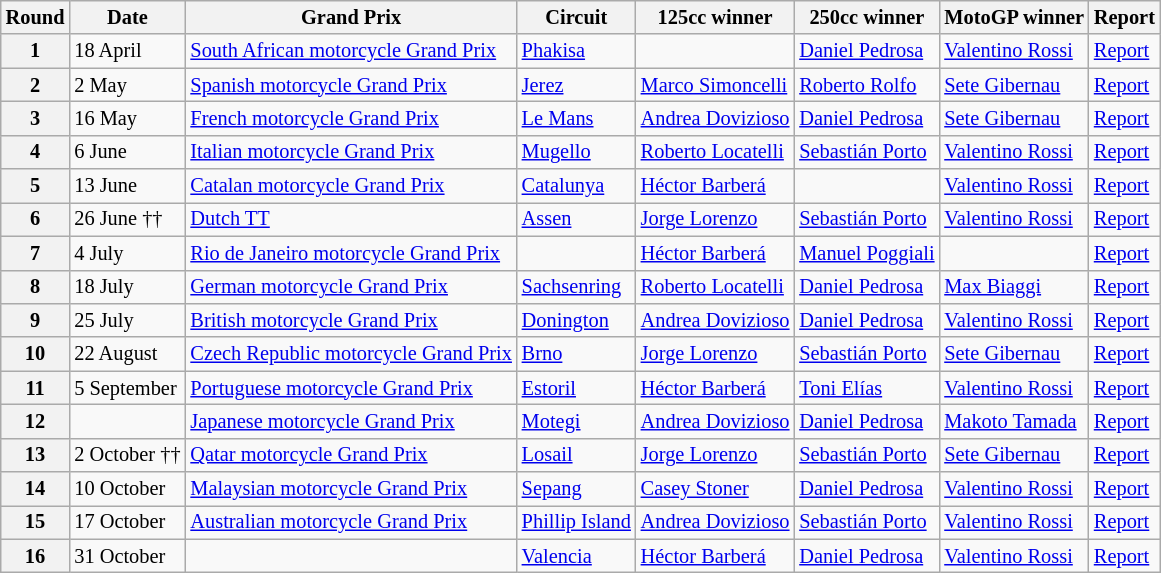<table class="wikitable" style="font-size: 85%;">
<tr>
<th>Round</th>
<th>Date</th>
<th>Grand Prix</th>
<th>Circuit</th>
<th>125cc winner</th>
<th>250cc winner</th>
<th>MotoGP winner</th>
<th>Report</th>
</tr>
<tr>
<th>1</th>
<td>18 April</td>
<td> <a href='#'>South African motorcycle Grand Prix</a></td>
<td><a href='#'>Phakisa</a></td>
<td></td>
<td> <a href='#'>Daniel Pedrosa</a></td>
<td> <a href='#'>Valentino Rossi</a></td>
<td><a href='#'>Report</a></td>
</tr>
<tr>
<th>2</th>
<td>2 May</td>
<td> <a href='#'>Spanish motorcycle Grand Prix</a></td>
<td><a href='#'>Jerez</a></td>
<td> <a href='#'>Marco Simoncelli</a></td>
<td> <a href='#'>Roberto Rolfo</a></td>
<td> <a href='#'>Sete Gibernau</a></td>
<td><a href='#'>Report</a></td>
</tr>
<tr>
<th>3</th>
<td>16 May</td>
<td> <a href='#'>French motorcycle Grand Prix</a></td>
<td><a href='#'>Le Mans</a></td>
<td> <a href='#'>Andrea Dovizioso</a></td>
<td> <a href='#'>Daniel Pedrosa</a></td>
<td> <a href='#'>Sete Gibernau</a></td>
<td><a href='#'>Report</a></td>
</tr>
<tr>
<th>4</th>
<td>6 June</td>
<td> <a href='#'>Italian motorcycle Grand Prix</a></td>
<td><a href='#'>Mugello</a></td>
<td> <a href='#'>Roberto Locatelli</a></td>
<td> <a href='#'>Sebastián Porto</a></td>
<td> <a href='#'>Valentino Rossi</a></td>
<td><a href='#'>Report</a></td>
</tr>
<tr>
<th>5</th>
<td>13 June</td>
<td> <a href='#'>Catalan motorcycle Grand Prix</a></td>
<td><a href='#'>Catalunya</a></td>
<td> <a href='#'>Héctor Barberá</a></td>
<td></td>
<td> <a href='#'>Valentino Rossi</a></td>
<td><a href='#'>Report</a></td>
</tr>
<tr>
<th>6</th>
<td>26 June ††</td>
<td> <a href='#'>Dutch TT</a></td>
<td><a href='#'>Assen</a></td>
<td> <a href='#'>Jorge Lorenzo</a></td>
<td> <a href='#'>Sebastián Porto</a></td>
<td> <a href='#'>Valentino Rossi</a></td>
<td><a href='#'>Report</a></td>
</tr>
<tr>
<th>7</th>
<td>4 July</td>
<td> <a href='#'>Rio de Janeiro motorcycle Grand Prix</a></td>
<td></td>
<td> <a href='#'>Héctor Barberá</a></td>
<td> <a href='#'>Manuel Poggiali</a></td>
<td></td>
<td><a href='#'>Report</a></td>
</tr>
<tr>
<th>8</th>
<td>18 July</td>
<td> <a href='#'>German motorcycle Grand Prix</a></td>
<td><a href='#'>Sachsenring</a></td>
<td> <a href='#'>Roberto Locatelli</a></td>
<td> <a href='#'>Daniel Pedrosa</a></td>
<td> <a href='#'>Max Biaggi</a></td>
<td><a href='#'>Report</a></td>
</tr>
<tr>
<th>9</th>
<td>25 July</td>
<td> <a href='#'>British motorcycle Grand Prix</a></td>
<td><a href='#'>Donington</a></td>
<td> <a href='#'>Andrea Dovizioso</a></td>
<td> <a href='#'>Daniel Pedrosa</a></td>
<td> <a href='#'>Valentino Rossi</a></td>
<td><a href='#'>Report</a></td>
</tr>
<tr>
<th>10</th>
<td>22 August</td>
<td> <a href='#'>Czech Republic motorcycle Grand Prix</a></td>
<td><a href='#'>Brno</a></td>
<td> <a href='#'>Jorge Lorenzo</a></td>
<td> <a href='#'>Sebastián Porto</a></td>
<td> <a href='#'>Sete Gibernau</a></td>
<td><a href='#'>Report</a></td>
</tr>
<tr>
<th>11</th>
<td>5 September</td>
<td> <a href='#'>Portuguese motorcycle Grand Prix</a></td>
<td><a href='#'>Estoril</a></td>
<td> <a href='#'>Héctor Barberá</a></td>
<td> <a href='#'>Toni Elías</a></td>
<td> <a href='#'>Valentino Rossi</a></td>
<td><a href='#'>Report</a></td>
</tr>
<tr>
<th>12</th>
<td></td>
<td> <a href='#'>Japanese motorcycle Grand Prix</a></td>
<td><a href='#'>Motegi</a></td>
<td> <a href='#'>Andrea Dovizioso</a></td>
<td> <a href='#'>Daniel Pedrosa</a></td>
<td> <a href='#'>Makoto Tamada</a></td>
<td><a href='#'>Report</a></td>
</tr>
<tr>
<th>13</th>
<td>2 October ††</td>
<td> <a href='#'>Qatar motorcycle Grand Prix</a></td>
<td><a href='#'>Losail</a></td>
<td> <a href='#'>Jorge Lorenzo</a></td>
<td> <a href='#'>Sebastián Porto</a></td>
<td> <a href='#'>Sete Gibernau</a></td>
<td><a href='#'>Report</a></td>
</tr>
<tr>
<th>14</th>
<td>10 October</td>
<td> <a href='#'>Malaysian motorcycle Grand Prix</a></td>
<td><a href='#'>Sepang</a></td>
<td> <a href='#'>Casey Stoner</a></td>
<td> <a href='#'>Daniel Pedrosa</a></td>
<td> <a href='#'>Valentino Rossi</a></td>
<td><a href='#'>Report</a></td>
</tr>
<tr>
<th>15</th>
<td>17 October</td>
<td> <a href='#'>Australian motorcycle Grand Prix</a></td>
<td><a href='#'>Phillip Island</a></td>
<td> <a href='#'>Andrea Dovizioso</a></td>
<td> <a href='#'>Sebastián Porto</a></td>
<td> <a href='#'>Valentino Rossi</a></td>
<td><a href='#'>Report</a></td>
</tr>
<tr>
<th>16</th>
<td>31 October</td>
<td></td>
<td><a href='#'>Valencia</a></td>
<td> <a href='#'>Héctor Barberá</a></td>
<td> <a href='#'>Daniel Pedrosa</a></td>
<td> <a href='#'>Valentino Rossi</a></td>
<td><a href='#'>Report</a></td>
</tr>
</table>
